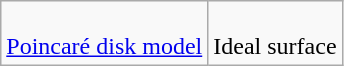<table class=wikitable>
<tr>
<td><br><a href='#'>Poincaré disk model</a></td>
<td><br>Ideal surface</td>
</tr>
</table>
